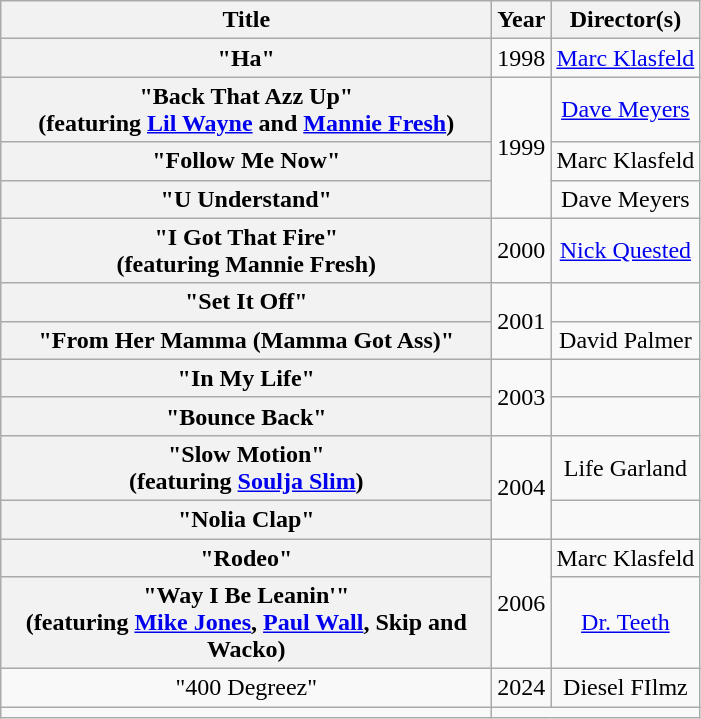<table class="wikitable plainrowheaders" style="text-align:center;">
<tr>
<th scope="col" style="width:20em;">Title</th>
<th scope="col">Year</th>
<th scope="col">Director(s)</th>
</tr>
<tr>
<th scope="row">"Ha"</th>
<td>1998</td>
<td><a href='#'>Marc Klasfeld</a></td>
</tr>
<tr>
<th scope="row">"Back That Azz Up"<br><span>(featuring <a href='#'>Lil Wayne</a> and <a href='#'>Mannie Fresh</a>)</span></th>
<td rowspan="3">1999</td>
<td><a href='#'>Dave Meyers</a></td>
</tr>
<tr>
<th scope="row">"Follow Me Now"</th>
<td>Marc Klasfeld</td>
</tr>
<tr>
<th scope="row">"U Understand"</th>
<td>Dave Meyers</td>
</tr>
<tr>
<th scope="row">"I Got That Fire"<br><span>(featuring Mannie Fresh)</span></th>
<td>2000</td>
<td><a href='#'>Nick Quested</a></td>
</tr>
<tr>
<th>"Set It Off"</th>
<td rowspan="2">2001</td>
<td></td>
</tr>
<tr>
<th scope="row">"From Her Mamma (Mamma Got Ass)"</th>
<td>David Palmer</td>
</tr>
<tr>
<th>"In My Life"</th>
<td rowspan="2">2003</td>
<td></td>
</tr>
<tr>
<th>"Bounce Back"</th>
<td></td>
</tr>
<tr>
<th scope="row">"Slow Motion"<br><span>(featuring <a href='#'>Soulja Slim</a>)</span></th>
<td rowspan="2">2004</td>
<td>Life Garland</td>
</tr>
<tr>
<th>"Nolia Clap"</th>
<td></td>
</tr>
<tr>
<th scope="row">"Rodeo"</th>
<td rowspan="2">2006</td>
<td>Marc Klasfeld</td>
</tr>
<tr>
<th scope="row">"Way I Be Leanin'"<br><span>(featuring <a href='#'>Mike Jones</a>, <a href='#'>Paul Wall</a>, Skip and Wacko)</span></th>
<td><a href='#'>Dr. Teeth</a></td>
</tr>
<tr>
<td>"400 Degreez"</td>
<td>2024</td>
<td>Diesel FIlmz</td>
</tr>
<tr>
<td></td>
</tr>
</table>
